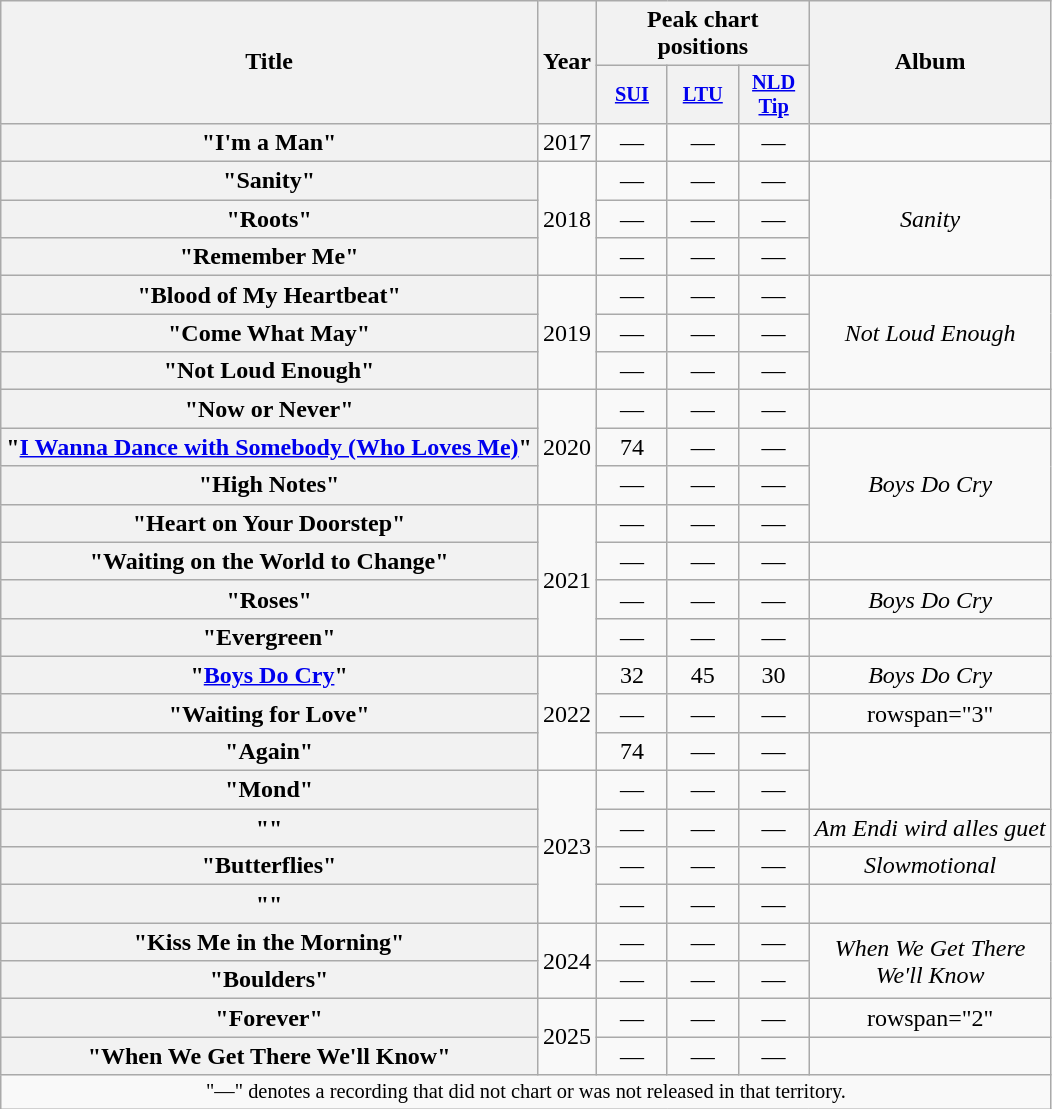<table class="wikitable plainrowheaders" style="text-align:center;">
<tr>
<th scope="col" rowspan="2">Title</th>
<th scope="col" rowspan="2">Year</th>
<th scope="col" colspan="3">Peak chart positions</th>
<th scope="col" rowspan="2">Album</th>
</tr>
<tr>
<th style="width:3em;font-size:85%"><a href='#'>SUI</a><br></th>
<th style="width:3em;font-size:85%"><a href='#'>LTU</a><br></th>
<th style="width:3em;font-size:85%"><a href='#'>NLD<br>Tip</a><br></th>
</tr>
<tr>
<th scope="row">"I'm a Man"</th>
<td>2017</td>
<td>—</td>
<td>—</td>
<td>—</td>
<td></td>
</tr>
<tr>
<th scope="row">"Sanity"</th>
<td rowspan="3">2018</td>
<td>—</td>
<td>—</td>
<td>—</td>
<td rowspan="3"><em>Sanity</em></td>
</tr>
<tr>
<th scope="row">"Roots"</th>
<td>—</td>
<td>—</td>
<td>—</td>
</tr>
<tr>
<th scope="row">"Remember Me"</th>
<td>—</td>
<td>—</td>
<td>—</td>
</tr>
<tr>
<th scope="row">"Blood of My Heartbeat"</th>
<td rowspan="3">2019</td>
<td>—</td>
<td>—</td>
<td>—</td>
<td rowspan="3"><em>Not Loud Enough</em></td>
</tr>
<tr>
<th scope="row">"Come What May"</th>
<td>—</td>
<td>—</td>
<td>—</td>
</tr>
<tr>
<th scope="row">"Not Loud Enough"</th>
<td>—</td>
<td>—</td>
<td>—</td>
</tr>
<tr>
<th scope="row">"Now or Never"</th>
<td rowspan="3">2020</td>
<td>—</td>
<td>—</td>
<td>—</td>
<td></td>
</tr>
<tr>
<th scope="row">"<a href='#'>I Wanna Dance with Somebody (Who Loves Me)</a>"</th>
<td>74</td>
<td>—</td>
<td>—</td>
<td rowspan="3"><em>Boys Do Cry</em></td>
</tr>
<tr>
<th scope="row">"High Notes"</th>
<td>—</td>
<td>—</td>
<td>—</td>
</tr>
<tr>
<th scope="row">"Heart on Your Doorstep"</th>
<td rowspan="4">2021</td>
<td>—</td>
<td>—</td>
<td>—</td>
</tr>
<tr>
<th scope="row">"Waiting on the World to Change"<br></th>
<td>—</td>
<td>—</td>
<td>—</td>
<td></td>
</tr>
<tr>
<th scope="row">"Roses"</th>
<td>—</td>
<td>—</td>
<td>—</td>
<td><em>Boys Do Cry</em></td>
</tr>
<tr>
<th scope="row">"Evergreen"</th>
<td>—</td>
<td>—</td>
<td>—</td>
<td></td>
</tr>
<tr>
<th scope="row">"<a href='#'>Boys Do Cry</a>"</th>
<td rowspan="3">2022</td>
<td>32</td>
<td>45</td>
<td>30</td>
<td><em>Boys Do Cry</em></td>
</tr>
<tr>
<th scope="row">"Waiting for Love"</th>
<td>—</td>
<td>—</td>
<td>—</td>
<td>rowspan="3" </td>
</tr>
<tr>
<th scope="row">"Again"<br></th>
<td>74</td>
<td>—</td>
<td>—</td>
</tr>
<tr>
<th scope="row">"Mond"</th>
<td rowspan="4">2023</td>
<td>—</td>
<td>—</td>
<td>—</td>
</tr>
<tr>
<th scope="row">""<br></th>
<td>—</td>
<td>—</td>
<td>—</td>
<td><em>Am Endi wird alles guet</em></td>
</tr>
<tr>
<th scope="row">"Butterflies"</th>
<td>—</td>
<td>—</td>
<td>—</td>
<td><em>Slowmotional</em></td>
</tr>
<tr>
<th scope="row">""</th>
<td>—</td>
<td>—</td>
<td>—</td>
<td></td>
</tr>
<tr>
<th scope="row">"Kiss Me in the Morning"</th>
<td rowspan="2">2024</td>
<td>—</td>
<td>—</td>
<td>—</td>
<td rowspan="2"><em>When We Get There<br>We'll Know</em></td>
</tr>
<tr>
<th scope="row">"Boulders"</th>
<td>—</td>
<td>—</td>
<td>—</td>
</tr>
<tr>
<th scope="row">"Forever"</th>
<td rowspan="2">2025</td>
<td>—</td>
<td>—</td>
<td>—</td>
<td>rowspan="2" </td>
</tr>
<tr>
<th scope="row">"When We Get There We'll Know"</th>
<td>—</td>
<td>—</td>
<td>—</td>
</tr>
<tr>
<td colspan="6" style="font-size:85%">"—" denotes a recording that did not chart or was not released in that territory.</td>
</tr>
</table>
